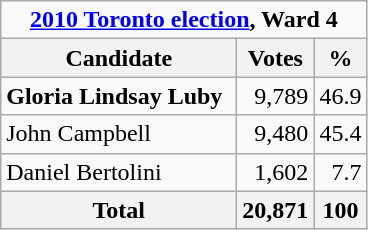<table class="wikitable">
<tr>
<td Colspan="3" align="center"><strong><a href='#'>2010 Toronto election</a>, Ward 4</strong></td>
</tr>
<tr>
<th bgcolor="#DDDDFF" width="150px">Candidate</th>
<th bgcolor="#DDDDFF">Votes</th>
<th bgcolor="#DDDDFF">%</th>
</tr>
<tr>
<td><strong>Gloria Lindsay Luby</strong></td>
<td align=right>9,789</td>
<td align=right>46.9</td>
</tr>
<tr>
<td>John Campbell</td>
<td align=right>9,480</td>
<td align=right>45.4</td>
</tr>
<tr>
<td>Daniel Bertolini</td>
<td align=right>1,602</td>
<td align=right>7.7</td>
</tr>
<tr>
<th>Total</th>
<th align=right>20,871</th>
<th align=right>100</th>
</tr>
</table>
